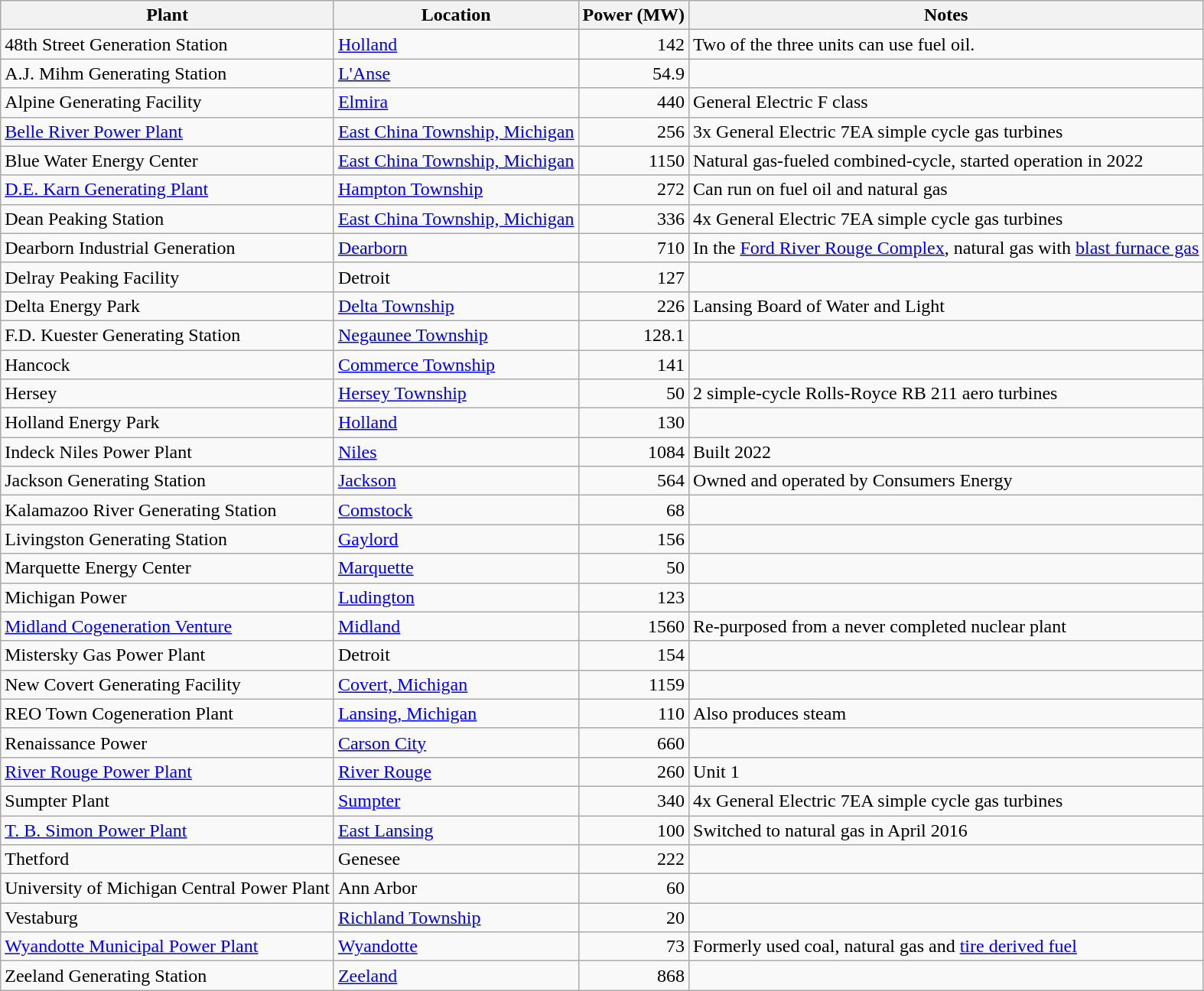<table class="wikitable sortable">
<tr>
<th>Plant</th>
<th>Location</th>
<th>Power (MW)</th>
<th>Notes</th>
</tr>
<tr>
<td>48th Street Generation Station</td>
<td><a href='#'>Holland</a></td>
<td align= "right">142</td>
<td>Two of the three units can use fuel oil.</td>
</tr>
<tr>
<td>A.J. Mihm Generating Station</td>
<td><a href='#'>L'Anse</a></td>
<td align= "right">54.9</td>
<td></td>
</tr>
<tr>
<td>Alpine Generating Facility</td>
<td><a href='#'>Elmira</a></td>
<td align= "right">440</td>
<td>General Electric F class</td>
</tr>
<tr>
<td><a href='#'>Belle River Power Plant</a></td>
<td><a href='#'>East China Township, Michigan</a></td>
<td align= "right">256</td>
<td>3x General Electric 7EA simple cycle gas turbines</td>
</tr>
<tr>
<td>Blue Water Energy Center</td>
<td><a href='#'>East China Township, Michigan</a></td>
<td align= "right">1150</td>
<td>Natural gas-fueled combined-cycle, started operation in 2022</td>
</tr>
<tr>
<td><a href='#'>D.E. Karn Generating Plant</a></td>
<td><a href='#'>Hampton Township</a></td>
<td align= "right">272</td>
<td>Can run on fuel oil and natural gas</td>
</tr>
<tr>
<td>Dean Peaking Station</td>
<td><a href='#'>East China Township, Michigan</a></td>
<td align= "right">336</td>
<td>4x General Electric 7EA simple cycle gas turbines</td>
</tr>
<tr>
<td>Dearborn Industrial Generation</td>
<td><a href='#'>Dearborn</a></td>
<td align= "right">710</td>
<td>In the <a href='#'>Ford River Rouge Complex</a>, natural gas with <a href='#'>blast furnace gas</a></td>
</tr>
<tr>
<td>Delray Peaking Facility</td>
<td>Detroit</td>
<td align= "right">127</td>
<td></td>
</tr>
<tr>
<td>Delta Energy Park</td>
<td><a href='#'>Delta Township</a></td>
<td align= "right">226</td>
<td>Lansing Board of Water and Light</td>
</tr>
<tr>
<td>F.D. Kuester Generating Station</td>
<td><a href='#'>Negaunee Township</a></td>
<td align= "right">128.1</td>
<td></td>
</tr>
<tr>
<td>Hancock</td>
<td><a href='#'>Commerce Township</a></td>
<td align= "right">141</td>
<td></td>
</tr>
<tr>
<td>Hersey</td>
<td><a href='#'>Hersey Township</a></td>
<td align= "right">50</td>
<td>2 simple-cycle Rolls-Royce RB 211 aero turbines</td>
</tr>
<tr>
<td>Holland Energy Park</td>
<td><a href='#'>Holland</a></td>
<td align= "right">130</td>
<td></td>
</tr>
<tr>
<td>Indeck Niles Power Plant</td>
<td><a href='#'>Niles</a></td>
<td align= "right">1084</td>
<td>Built 2022 </td>
</tr>
<tr>
<td>Jackson Generating Station</td>
<td><a href='#'>Jackson</a></td>
<td align= "right">564</td>
<td>Owned and operated by Consumers Energy</td>
</tr>
<tr>
<td>Kalamazoo River Generating Station</td>
<td><a href='#'>Comstock</a></td>
<td align= "right">68</td>
<td></td>
</tr>
<tr>
<td>Livingston Generating Station</td>
<td><a href='#'>Gaylord</a></td>
<td align= "right">156</td>
<td></td>
</tr>
<tr>
<td>Marquette Energy Center</td>
<td><a href='#'>Marquette</a></td>
<td align= "right">50</td>
<td></td>
</tr>
<tr>
<td>Michigan Power</td>
<td><a href='#'>Ludington</a></td>
<td align= "right">123</td>
<td></td>
</tr>
<tr>
<td><a href='#'>Midland Cogeneration Venture</a></td>
<td><a href='#'>Midland</a></td>
<td align= "right">1560</td>
<td>Re-purposed from a never completed nuclear plant</td>
</tr>
<tr>
<td>Mistersky Gas Power Plant</td>
<td>Detroit</td>
<td align= "right">154</td>
<td></td>
</tr>
<tr>
<td>New Covert Generating Facility</td>
<td><a href='#'>Covert, Michigan</a></td>
<td align= "right">1159</td>
<td></td>
</tr>
<tr>
<td>REO Town Cogeneration Plant</td>
<td><a href='#'>Lansing, Michigan</a></td>
<td align= "right">110</td>
<td>Also produces steam</td>
</tr>
<tr>
<td>Renaissance Power</td>
<td><a href='#'>Carson City</a></td>
<td align= "right">660</td>
<td></td>
</tr>
<tr>
<td><a href='#'>River Rouge Power Plant</a></td>
<td><a href='#'>River Rouge</a></td>
<td align= "right">260</td>
<td>Unit 1</td>
</tr>
<tr>
<td>Sumpter Plant</td>
<td><a href='#'>Sumpter</a></td>
<td align= "right">340</td>
<td>4x General Electric 7EA simple cycle gas turbines</td>
</tr>
<tr>
<td><a href='#'>T. B. Simon Power Plant</a></td>
<td><a href='#'>East Lansing</a></td>
<td align= "right">100</td>
<td>Switched to natural gas in April 2016</td>
</tr>
<tr>
<td>Thetford</td>
<td>Genesee</td>
<td align= "right">222</td>
<td></td>
</tr>
<tr>
<td>University of Michigan Central Power Plant</td>
<td>Ann Arbor</td>
<td align= "right">60</td>
<td></td>
</tr>
<tr>
<td>Vestaburg</td>
<td><a href='#'>Richland Township</a></td>
<td align= "right">20</td>
<td></td>
</tr>
<tr>
<td><a href='#'>Wyandotte Municipal Power Plant</a></td>
<td><a href='#'>Wyandotte</a></td>
<td align= "right">73</td>
<td>Formerly used coal, natural gas and <a href='#'>tire derived fuel</a></td>
</tr>
<tr>
<td>Zeeland Generating Station</td>
<td><a href='#'>Zeeland</a></td>
<td align= "right">868</td>
<td></td>
</tr>
</table>
